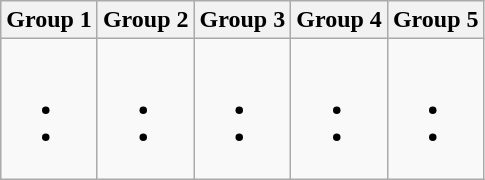<table class="wikitable" border="1">
<tr>
<th>Group 1</th>
<th>Group 2</th>
<th>Group 3</th>
<th>Group 4</th>
<th>Group 5</th>
</tr>
<tr>
<td><br><ul><li></li><li></li></ul></td>
<td><br><ul><li></li><li></li></ul></td>
<td><br><ul><li></li><li></li></ul></td>
<td><br><ul><li></li><li></li></ul></td>
<td><br><ul><li></li><li></li></ul></td>
</tr>
</table>
